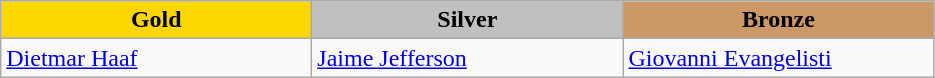<table class="wikitable" style="text-align:left">
<tr align="center">
<td width=200 bgcolor=gold><strong>Gold</strong></td>
<td width=200 bgcolor=silver><strong>Silver</strong></td>
<td width=200 bgcolor=CC9966><strong>Bronze</strong></td>
</tr>
<tr>
<td><a href='#'>Dietmar Haaf</a><br><em></em></td>
<td><a href='#'>Jaime Jefferson</a><br><em></em></td>
<td><a href='#'>Giovanni Evangelisti</a><br><em></em></td>
</tr>
</table>
